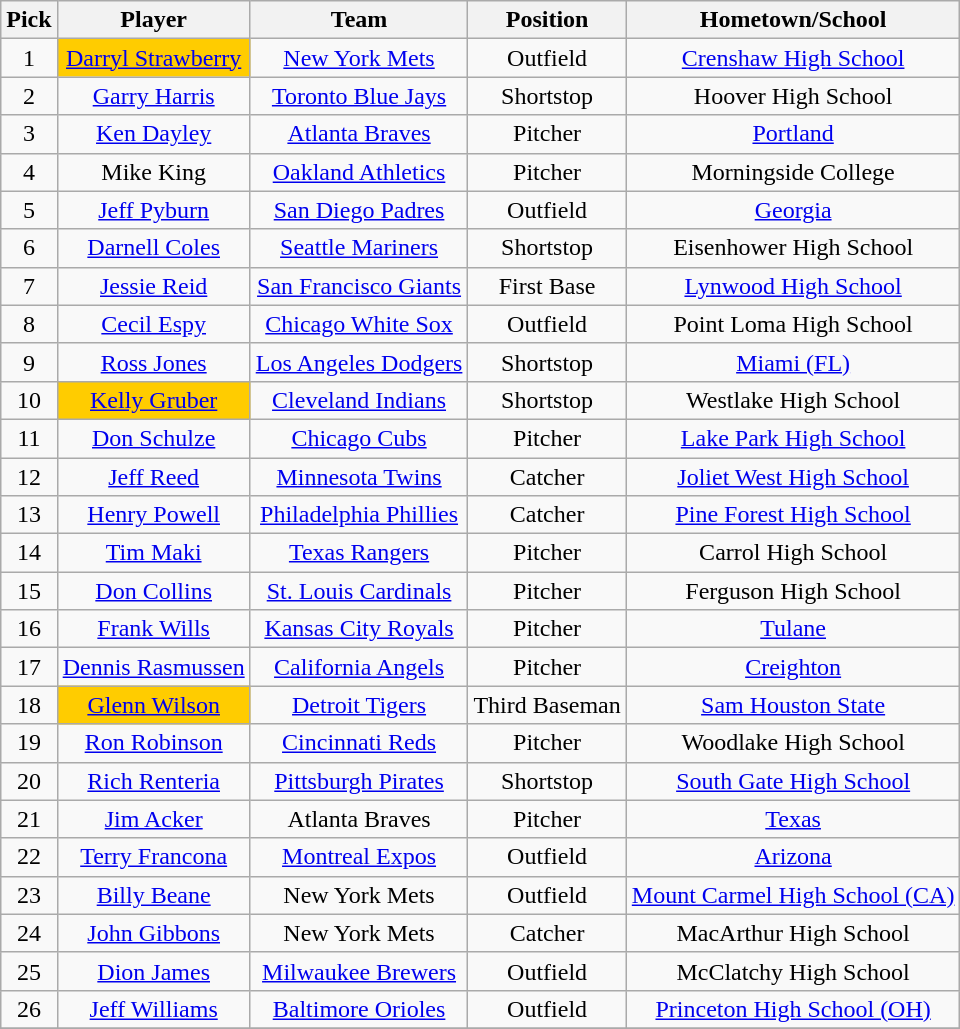<table class="wikitable" style="text-align:center">
<tr>
<th>Pick</th>
<th>Player</th>
<th>Team</th>
<th>Position</th>
<th>Hometown/School</th>
</tr>
<tr>
<td>1</td>
<td bgcolor="#FFCC00"><a href='#'>Darryl Strawberry</a></td>
<td><a href='#'>New York Mets</a></td>
<td>Outfield</td>
<td><a href='#'>Crenshaw High School</a></td>
</tr>
<tr>
<td>2</td>
<td><a href='#'>Garry Harris</a></td>
<td><a href='#'>Toronto Blue Jays</a></td>
<td>Shortstop</td>
<td>Hoover High School</td>
</tr>
<tr>
<td>3</td>
<td><a href='#'>Ken Dayley</a></td>
<td><a href='#'>Atlanta Braves</a></td>
<td>Pitcher</td>
<td><a href='#'>Portland</a></td>
</tr>
<tr>
<td>4</td>
<td>Mike King</td>
<td><a href='#'>Oakland Athletics</a></td>
<td>Pitcher</td>
<td>Morningside College</td>
</tr>
<tr>
<td>5</td>
<td><a href='#'>Jeff Pyburn</a></td>
<td><a href='#'>San Diego Padres</a></td>
<td>Outfield</td>
<td><a href='#'>Georgia</a></td>
</tr>
<tr>
<td>6</td>
<td><a href='#'>Darnell Coles</a></td>
<td><a href='#'>Seattle Mariners</a></td>
<td>Shortstop</td>
<td>Eisenhower High School</td>
</tr>
<tr>
<td>7</td>
<td><a href='#'>Jessie Reid</a></td>
<td><a href='#'>San Francisco Giants</a></td>
<td>First Base</td>
<td><a href='#'>Lynwood High School</a></td>
</tr>
<tr>
<td>8</td>
<td><a href='#'>Cecil Espy</a></td>
<td><a href='#'>Chicago White Sox</a></td>
<td>Outfield</td>
<td>Point Loma High School</td>
</tr>
<tr>
<td>9</td>
<td><a href='#'>Ross Jones</a></td>
<td><a href='#'>Los Angeles Dodgers</a></td>
<td>Shortstop</td>
<td><a href='#'>Miami (FL)</a></td>
</tr>
<tr>
<td>10</td>
<td bgcolor="#FFCC00"><a href='#'>Kelly Gruber</a></td>
<td><a href='#'>Cleveland Indians</a></td>
<td>Shortstop</td>
<td>Westlake High School</td>
</tr>
<tr>
<td>11</td>
<td><a href='#'>Don Schulze</a></td>
<td><a href='#'>Chicago Cubs</a></td>
<td>Pitcher</td>
<td><a href='#'>Lake Park High School</a></td>
</tr>
<tr>
<td>12</td>
<td><a href='#'>Jeff Reed</a></td>
<td><a href='#'>Minnesota Twins</a></td>
<td>Catcher</td>
<td><a href='#'>Joliet West High School</a></td>
</tr>
<tr>
<td>13</td>
<td><a href='#'>Henry Powell</a></td>
<td><a href='#'>Philadelphia Phillies</a></td>
<td>Catcher</td>
<td><a href='#'>Pine Forest High School</a></td>
</tr>
<tr>
<td>14</td>
<td><a href='#'>Tim Maki</a></td>
<td><a href='#'>Texas Rangers</a></td>
<td>Pitcher</td>
<td>Carrol High School</td>
</tr>
<tr>
<td>15</td>
<td><a href='#'>Don Collins</a></td>
<td><a href='#'>St. Louis Cardinals</a></td>
<td>Pitcher</td>
<td>Ferguson High School</td>
</tr>
<tr>
<td>16</td>
<td><a href='#'>Frank Wills</a></td>
<td><a href='#'>Kansas City Royals</a></td>
<td>Pitcher</td>
<td><a href='#'>Tulane</a></td>
</tr>
<tr>
<td>17</td>
<td><a href='#'>Dennis Rasmussen</a></td>
<td><a href='#'>California Angels</a></td>
<td>Pitcher</td>
<td><a href='#'>Creighton</a></td>
</tr>
<tr>
<td>18</td>
<td bgcolor="#FFCC00"><a href='#'>Glenn Wilson</a></td>
<td><a href='#'>Detroit Tigers</a></td>
<td>Third Baseman</td>
<td><a href='#'>Sam Houston State</a></td>
</tr>
<tr>
<td>19</td>
<td><a href='#'>Ron Robinson</a></td>
<td><a href='#'>Cincinnati Reds</a></td>
<td>Pitcher</td>
<td>Woodlake High School</td>
</tr>
<tr>
<td>20</td>
<td><a href='#'>Rich Renteria</a></td>
<td><a href='#'>Pittsburgh Pirates</a></td>
<td>Shortstop</td>
<td><a href='#'>South Gate High School</a></td>
</tr>
<tr>
<td>21</td>
<td><a href='#'>Jim Acker</a></td>
<td>Atlanta Braves</td>
<td>Pitcher</td>
<td><a href='#'>Texas</a></td>
</tr>
<tr>
<td>22</td>
<td><a href='#'>Terry Francona</a></td>
<td><a href='#'>Montreal Expos</a></td>
<td>Outfield</td>
<td><a href='#'>Arizona</a></td>
</tr>
<tr>
<td>23</td>
<td><a href='#'>Billy Beane</a></td>
<td>New York Mets</td>
<td>Outfield</td>
<td><a href='#'>Mount Carmel High School (CA)</a></td>
</tr>
<tr>
<td>24</td>
<td><a href='#'>John Gibbons</a></td>
<td>New York Mets</td>
<td>Catcher</td>
<td>MacArthur High School</td>
</tr>
<tr>
<td>25</td>
<td><a href='#'>Dion James</a></td>
<td><a href='#'>Milwaukee Brewers</a></td>
<td>Outfield</td>
<td>McClatchy High School</td>
</tr>
<tr>
<td>26</td>
<td><a href='#'>Jeff Williams</a></td>
<td><a href='#'>Baltimore Orioles</a></td>
<td>Outfield</td>
<td><a href='#'>Princeton High School (OH)</a></td>
</tr>
<tr>
</tr>
</table>
